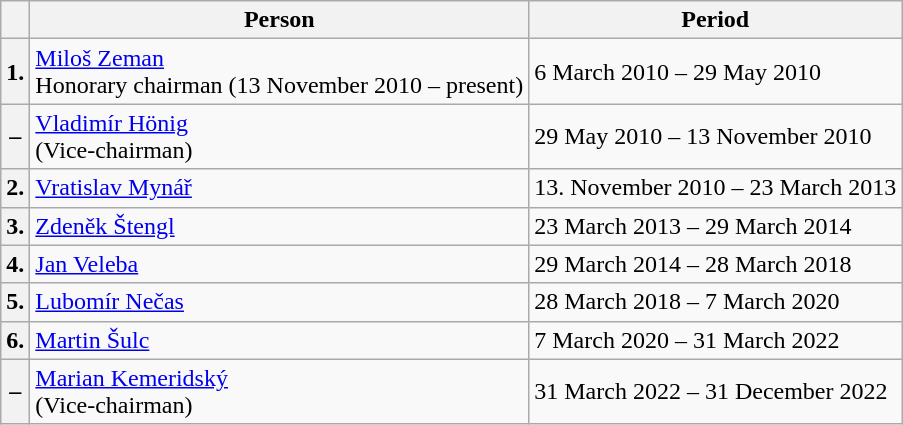<table class="wikitable">
<tr>
<th></th>
<th>Person</th>
<th>Period</th>
</tr>
<tr>
<th>1.</th>
<td><a href='#'>Miloš Zeman</a><br>Honorary chairman (13 November 2010 – present)</td>
<td>6 March 2010 – 29 May 2010</td>
</tr>
<tr>
<th>–</th>
<td><a href='#'>Vladimír Hönig</a><br>(Vice-chairman)</td>
<td>29 May 2010 – 13 November 2010</td>
</tr>
<tr>
<th>2.</th>
<td><a href='#'>Vratislav Mynář</a></td>
<td>13. November 2010 – 23 March 2013</td>
</tr>
<tr>
<th>3.</th>
<td><a href='#'>Zdeněk Štengl</a></td>
<td>23 March 2013 – 29 March 2014</td>
</tr>
<tr>
<th>4.</th>
<td><a href='#'>Jan Veleba</a></td>
<td>29 March 2014 – 28 March 2018</td>
</tr>
<tr>
<th>5.</th>
<td><a href='#'>Lubomír Nečas</a></td>
<td>28 March 2018 – 7 March 2020</td>
</tr>
<tr>
<th>6.</th>
<td><a href='#'>Martin Šulc</a></td>
<td>7 March 2020 – 31 March 2022</td>
</tr>
<tr>
<th>–</th>
<td><a href='#'>Marian Kemeridský</a><br>(Vice-chairman)</td>
<td>31 March 2022 – 31 December 2022</td>
</tr>
</table>
